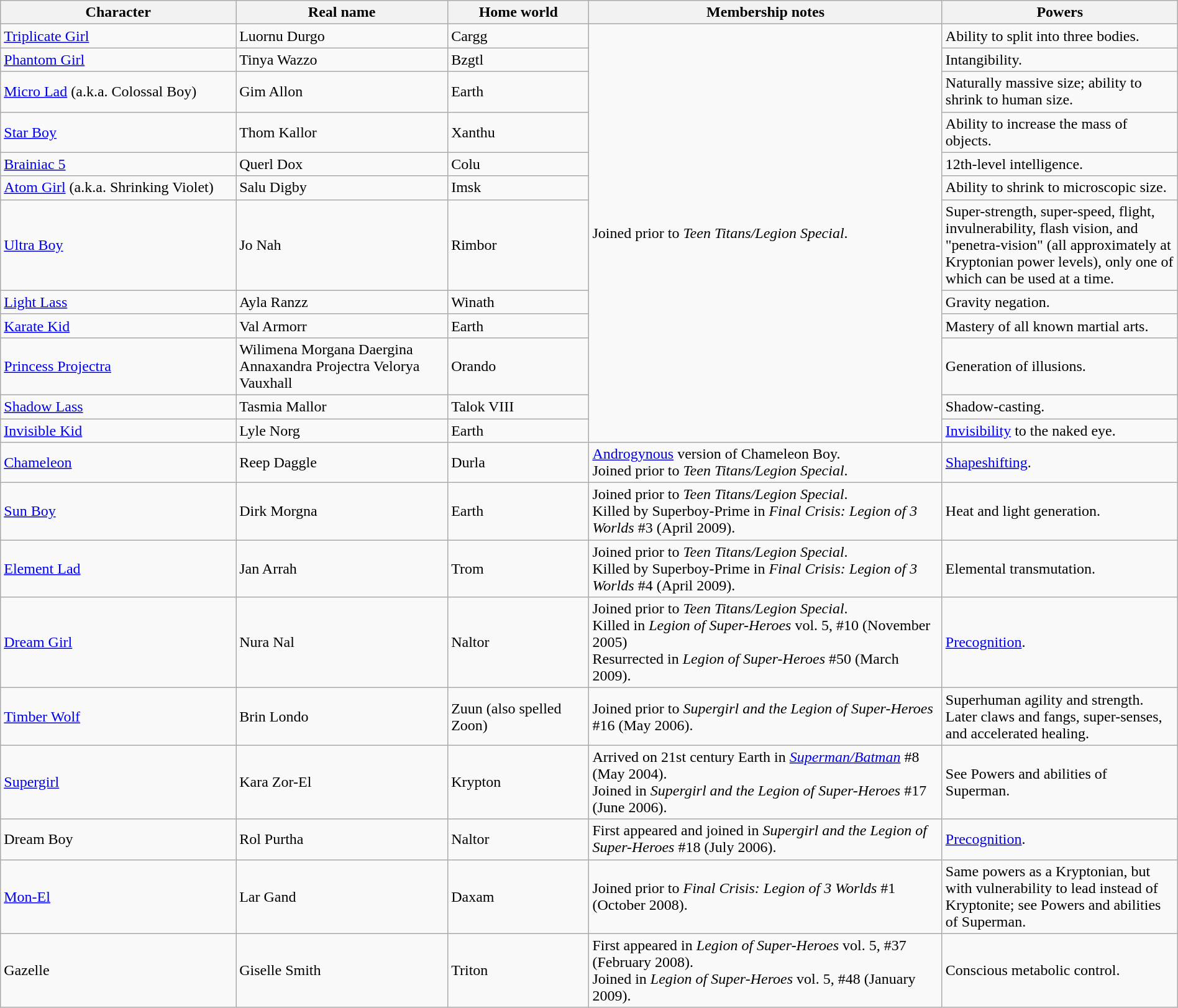<table class="wikitable" width=100%>
<tr>
<th width=20%>Character</th>
<th width=18%>Real name</th>
<th width=12%>Home world</th>
<th width=30%>Membership notes</th>
<th width=20%>Powers</th>
</tr>
<tr>
<td><a href='#'>Triplicate Girl</a></td>
<td>Luornu Durgo</td>
<td>Cargg</td>
<td rowspan=12>Joined prior to <em>Teen Titans/Legion Special</em>.</td>
<td>Ability to split into three bodies.</td>
</tr>
<tr>
<td><a href='#'>Phantom Girl</a></td>
<td>Tinya Wazzo</td>
<td>Bzgtl</td>
<td>Intangibility.</td>
</tr>
<tr>
<td><a href='#'>Micro Lad</a> (a.k.a. Colossal Boy)</td>
<td>Gim Allon</td>
<td>Earth</td>
<td>Naturally massive size; ability to shrink to human size.</td>
</tr>
<tr>
<td><a href='#'>Star Boy</a></td>
<td>Thom Kallor</td>
<td>Xanthu</td>
<td>Ability to increase the mass of objects.</td>
</tr>
<tr>
<td><a href='#'>Brainiac 5</a></td>
<td>Querl Dox</td>
<td>Colu</td>
<td>12th-level intelligence.</td>
</tr>
<tr>
<td><a href='#'>Atom Girl</a> (a.k.a. Shrinking Violet)</td>
<td>Salu Digby</td>
<td>Imsk</td>
<td>Ability to shrink to microscopic size.</td>
</tr>
<tr>
<td><a href='#'>Ultra Boy</a></td>
<td>Jo Nah</td>
<td>Rimbor</td>
<td>Super-strength, super-speed, flight, invulnerability, flash vision, and "penetra-vision" (all approximately at Kryptonian power levels), only one of which can be used at a time.</td>
</tr>
<tr>
<td><a href='#'>Light Lass</a></td>
<td>Ayla Ranzz</td>
<td>Winath</td>
<td>Gravity negation.</td>
</tr>
<tr>
<td><a href='#'>Karate Kid</a></td>
<td>Val Armorr</td>
<td>Earth</td>
<td>Mastery of all known martial arts.</td>
</tr>
<tr>
<td><a href='#'>Princess Projectra</a></td>
<td>Wilimena Morgana Daergina Annaxandra Projectra Velorya Vauxhall</td>
<td>Orando</td>
<td>Generation of illusions.</td>
</tr>
<tr>
<td><a href='#'>Shadow Lass</a></td>
<td>Tasmia Mallor</td>
<td>Talok VIII</td>
<td>Shadow-casting.</td>
</tr>
<tr>
<td><a href='#'>Invisible Kid</a></td>
<td>Lyle Norg</td>
<td>Earth</td>
<td><a href='#'>Invisibility</a> to the naked eye.</td>
</tr>
<tr>
<td><a href='#'>Chameleon</a></td>
<td>Reep Daggle</td>
<td>Durla</td>
<td><a href='#'>Androgynous</a> version of Chameleon Boy.<br>Joined prior to <em>Teen Titans/Legion Special</em>.</td>
<td><a href='#'>Shapeshifting</a>.</td>
</tr>
<tr>
<td><a href='#'>Sun Boy</a></td>
<td>Dirk Morgna</td>
<td>Earth</td>
<td>Joined prior to <em>Teen Titans/Legion Special</em>.<br>Killed by Superboy-Prime in <em>Final Crisis: Legion of 3 Worlds</em> #3 (April 2009).</td>
<td>Heat and light generation.</td>
</tr>
<tr>
<td><a href='#'>Element Lad</a></td>
<td>Jan Arrah</td>
<td>Trom</td>
<td>Joined prior to <em>Teen Titans/Legion Special</em>.<br>Killed by Superboy-Prime in <em>Final Crisis: Legion of 3 Worlds</em> #4 (April 2009).</td>
<td>Elemental transmutation.</td>
</tr>
<tr>
<td><a href='#'>Dream Girl</a></td>
<td>Nura Nal</td>
<td>Naltor</td>
<td>Joined prior to <em>Teen Titans/Legion Special</em>.<br>Killed in <em>Legion of Super-Heroes</em> vol. 5, #10 (November 2005)<br>Resurrected in <em>Legion of Super-Heroes</em> #50 (March 2009).</td>
<td><a href='#'>Precognition</a>.</td>
</tr>
<tr>
<td><a href='#'>Timber Wolf</a></td>
<td>Brin Londo</td>
<td>Zuun (also spelled Zoon)</td>
<td>Joined prior to <em>Supergirl and the Legion of Super-Heroes</em> #16 (May 2006).</td>
<td>Superhuman agility and strength.<br>Later claws and fangs, super-senses, and accelerated healing.</td>
</tr>
<tr>
<td><a href='#'>Supergirl</a></td>
<td>Kara Zor-El</td>
<td>Krypton</td>
<td>Arrived on 21st century Earth in <em><a href='#'>Superman/Batman</a></em> #8 (May 2004).<br>Joined in <em>Supergirl and the Legion of Super-Heroes</em> #17 (June 2006).</td>
<td>See Powers and abilities of Superman.</td>
</tr>
<tr>
<td>Dream Boy</td>
<td>Rol Purtha</td>
<td>Naltor</td>
<td>First appeared and joined in <em>Supergirl and the Legion of Super-Heroes</em> #18 (July 2006).</td>
<td><a href='#'>Precognition</a>.</td>
</tr>
<tr>
<td><a href='#'>Mon-El</a></td>
<td>Lar Gand</td>
<td>Daxam</td>
<td>Joined prior to <em>Final Crisis: Legion of 3 Worlds</em> #1 (October 2008).</td>
<td>Same powers as a Kryptonian, but with vulnerability to lead instead of Kryptonite; see Powers and abilities of Superman.</td>
</tr>
<tr>
<td>Gazelle</td>
<td>Giselle Smith</td>
<td>Triton</td>
<td>First appeared in <em>Legion of Super-Heroes</em> vol. 5, #37 (February 2008).<br>Joined in <em>Legion of Super-Heroes</em> vol. 5, #48 (January 2009).</td>
<td>Conscious metabolic control.</td>
</tr>
</table>
